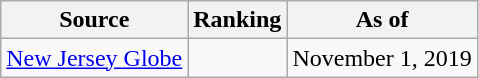<table class="wikitable" style="text-align:center">
<tr>
<th>Source</th>
<th>Ranking</th>
<th>As of</th>
</tr>
<tr>
<td align=left><a href='#'>New Jersey Globe</a></td>
<td></td>
<td>November 1, 2019</td>
</tr>
</table>
